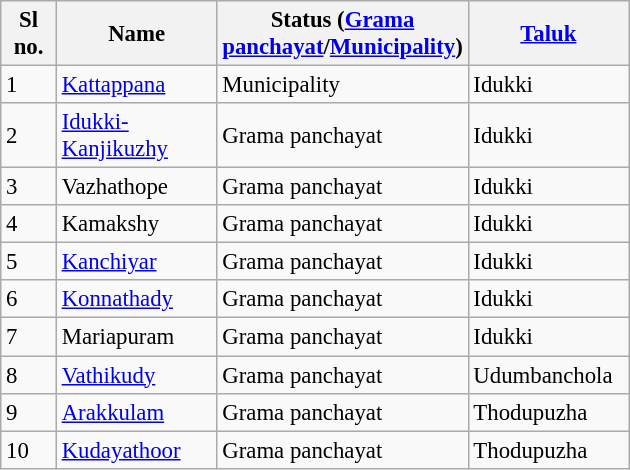<table class="wikitable sortable" style="font-size:95%;">
<tr>
<th width="30px">Sl no.</th>
<th width="100px">Name</th>
<th width="130px">Status (<a href='#'>Grama panchayat</a>/<a href='#'>Municipality</a>)</th>
<th width="100px"><a href='#'>Taluk</a></th>
</tr>
<tr>
<td>1</td>
<td><a href='#'>Kattappana</a></td>
<td>Municipality</td>
<td>Idukki</td>
</tr>
<tr>
<td>2</td>
<td><a href='#'>Idukki-Kanjikuzhy</a></td>
<td>Grama panchayat</td>
<td>Idukki</td>
</tr>
<tr>
<td>3</td>
<td>Vazhathope</td>
<td>Grama panchayat</td>
<td>Idukki</td>
</tr>
<tr>
<td>4</td>
<td>Kamakshy</td>
<td>Grama panchayat</td>
<td>Idukki</td>
</tr>
<tr>
<td>5</td>
<td><a href='#'>Kanchiyar</a></td>
<td>Grama panchayat</td>
<td>Idukki</td>
</tr>
<tr>
<td>6</td>
<td><a href='#'>Konnathady</a></td>
<td>Grama panchayat</td>
<td>Idukki</td>
</tr>
<tr>
<td>7</td>
<td>Mariapuram</td>
<td>Grama panchayat</td>
<td>Idukki</td>
</tr>
<tr>
<td>8</td>
<td><a href='#'>Vathikudy</a></td>
<td>Grama panchayat</td>
<td>Udumbanchola</td>
</tr>
<tr>
<td>9</td>
<td><a href='#'>Arakkulam</a></td>
<td>Grama panchayat</td>
<td>Thodupuzha</td>
</tr>
<tr>
<td>10</td>
<td><a href='#'>Kudayathoor</a></td>
<td>Grama panchayat</td>
<td>Thodupuzha</td>
</tr>
</table>
